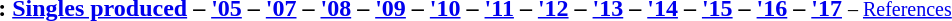<table id="toc" class="toc" summary="Contents" align="center">
<tr>
<th>:</th>
<td><strong><a href='#'>Singles produced</a> – <a href='#'>'05</a> – <a href='#'>'07</a> – <a href='#'>'08</a> – <a href='#'>'09</a> – <a href='#'>'10</a> – <a href='#'>'11</a> – <a href='#'>'12</a> – <a href='#'>'13</a> – <a href='#'>'14</a> – <a href='#'>'15</a> – <a href='#'>'16</a> – <a href='#'>'17</a></strong> <small> – <a href='#'>References</a></small> </td>
</tr>
</table>
